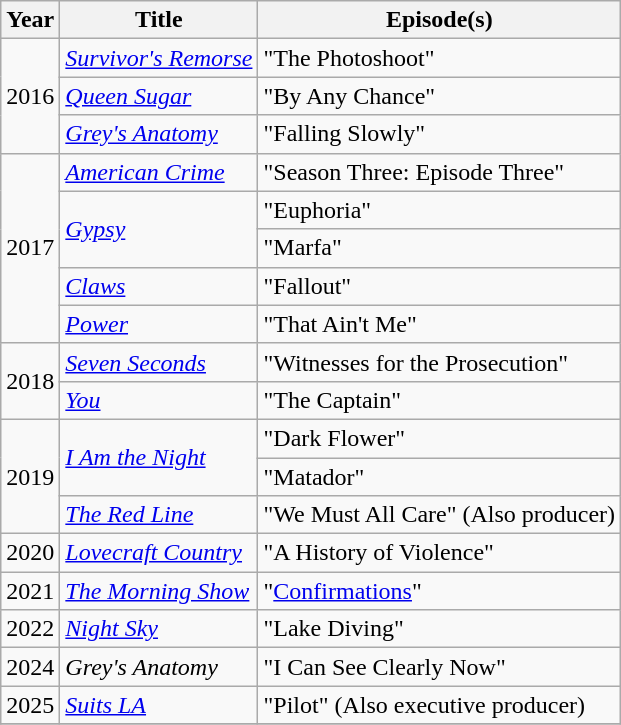<table class="wikitable">
<tr>
<th>Year</th>
<th>Title</th>
<th>Episode(s)</th>
</tr>
<tr>
<td rowspan=3>2016</td>
<td><em><a href='#'>Survivor's Remorse</a></em></td>
<td>"The Photoshoot"</td>
</tr>
<tr>
<td><em><a href='#'>Queen Sugar</a></em></td>
<td>"By Any Chance"</td>
</tr>
<tr>
<td><em><a href='#'>Grey's Anatomy</a></em></td>
<td>"Falling Slowly"</td>
</tr>
<tr>
<td rowspan=5>2017</td>
<td><em><a href='#'>American Crime</a></em></td>
<td>"Season Three: Episode Three"</td>
</tr>
<tr>
<td rowspan=2><em><a href='#'>Gypsy</a></em></td>
<td>"Euphoria"</td>
</tr>
<tr>
<td>"Marfa"</td>
</tr>
<tr>
<td><em><a href='#'>Claws</a></em></td>
<td>"Fallout"</td>
</tr>
<tr>
<td><em><a href='#'>Power</a></em></td>
<td>"That Ain't Me"</td>
</tr>
<tr>
<td rowspan=2>2018</td>
<td><em><a href='#'>Seven Seconds</a></em></td>
<td>"Witnesses for the Prosecution"</td>
</tr>
<tr>
<td><em><a href='#'>You</a></em></td>
<td>"The Captain"</td>
</tr>
<tr>
<td rowspan=3>2019</td>
<td rowspan=2><em><a href='#'>I Am the Night</a></em></td>
<td>"Dark Flower"</td>
</tr>
<tr>
<td>"Matador"</td>
</tr>
<tr>
<td><em><a href='#'>The Red Line</a></em></td>
<td>"We Must All Care" (Also producer)</td>
</tr>
<tr>
<td>2020</td>
<td><em><a href='#'>Lovecraft Country</a></em></td>
<td>"A History of Violence"</td>
</tr>
<tr>
<td>2021</td>
<td><em><a href='#'>The Morning Show</a></em></td>
<td>"<a href='#'>Confirmations</a>"</td>
</tr>
<tr>
<td>2022</td>
<td><em><a href='#'>Night Sky</a></em></td>
<td>"Lake Diving"</td>
</tr>
<tr>
<td>2024</td>
<td><em>Grey's Anatomy</em></td>
<td>"I Can See Clearly Now"</td>
</tr>
<tr>
<td>2025</td>
<td><em><a href='#'>Suits LA</a></em></td>
<td>"Pilot" (Also executive producer)</td>
</tr>
<tr>
</tr>
</table>
